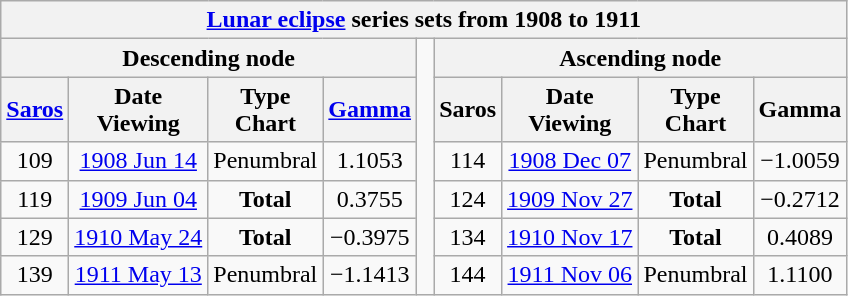<table class="wikitable mw-collapsible mw-collapsed">
<tr>
<th class="nowrap" colspan="9"><a href='#'>Lunar eclipse</a> series sets from 1908 to 1911</th>
</tr>
<tr>
<th scope="col" colspan="4">Descending node</th>
<td rowspan="11"> </td>
<th scope="col" colspan="4">Ascending node</th>
</tr>
<tr style="text-align: center;">
<th scope="col"><a href='#'>Saros</a></th>
<th scope="col">Date<br>Viewing</th>
<th scope="col">Type<br>Chart</th>
<th scope="col"><a href='#'>Gamma</a></th>
<th scope="col">Saros</th>
<th scope="col">Date<br>Viewing</th>
<th scope="col">Type<br>Chart</th>
<th scope="col">Gamma</th>
</tr>
<tr style="text-align: center;">
<td>109</td>
<td><a href='#'>1908 Jun 14</a><br></td>
<td style="text-align:center;">Penumbral<br></td>
<td>1.1053</td>
<td>114</td>
<td><a href='#'>1908 Dec 07</a><br></td>
<td style="text-align:center;">Penumbral<br></td>
<td>−1.0059</td>
</tr>
<tr style="text-align: center;">
<td>119</td>
<td><a href='#'>1909 Jun 04</a><br></td>
<td style="text-align:center;"><strong>Total</strong><br></td>
<td>0.3755</td>
<td>124</td>
<td><a href='#'>1909 Nov 27</a><br></td>
<td style="text-align:center;"><strong>Total</strong><br></td>
<td>−0.2712</td>
</tr>
<tr style="text-align: center;">
<td>129</td>
<td><a href='#'>1910 May 24</a><br></td>
<td style="text-align:center;"><strong>Total</strong><br></td>
<td>−0.3975</td>
<td>134</td>
<td><a href='#'>1910 Nov 17</a><br></td>
<td style="text-align:center;"><strong>Total</strong><br></td>
<td>0.4089</td>
</tr>
<tr style="text-align: center;">
<td>139</td>
<td><a href='#'>1911 May 13</a><br></td>
<td style="text-align:center;">Penumbral<br></td>
<td>−1.1413</td>
<td>144</td>
<td><a href='#'>1911 Nov 06</a><br></td>
<td style="text-align:center;">Penumbral<br></td>
<td>1.1100</td>
</tr>
</table>
